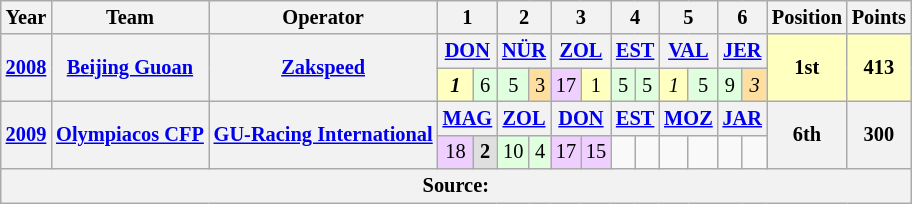<table class="wikitable" style="text-align:center; font-size:85%">
<tr>
<th>Year</th>
<th>Team</th>
<th>Operator</th>
<th colspan=2>1</th>
<th colspan=2>2</th>
<th colspan=2>3</th>
<th colspan=2>4</th>
<th colspan=2>5</th>
<th colspan=2>6</th>
<th>Position</th>
<th>Points</th>
</tr>
<tr>
<th rowspan=2><a href='#'>2008</a></th>
<th rowspan=2 nowrap><a href='#'>Beijing Guoan</a></th>
<th rowspan=2 nowrap><a href='#'>Zakspeed</a></th>
<th colspan=2><a href='#'>DON</a></th>
<th colspan=2><a href='#'>NÜR</a></th>
<th colspan=2><a href='#'>ZOL</a></th>
<th colspan=2><a href='#'>EST</a></th>
<th colspan=2><a href='#'>VAL</a></th>
<th colspan=2><a href='#'>JER</a></th>
<td style="background:#ffffbf;" rowspan=2><strong>1st</strong></td>
<td style="background:#ffffbf;" rowspan=2><strong>413</strong></td>
</tr>
<tr>
<td style="background:#ffffbf;"><strong><em>1</em></strong></td>
<td style="background:#dfffdf;">6</td>
<td style="background:#dfffdf;">5</td>
<td style="background:#ffdf9f;">3</td>
<td style="background:#efcfff;">17</td>
<td style="background:#ffffbf;">1</td>
<td style="background:#dfffdf;">5</td>
<td style="background:#dfffdf;">5</td>
<td style="background:#ffffbf;"><em>1</em></td>
<td style="background:#dfffdf;">5</td>
<td style="background:#dfffdf;">9</td>
<td style="background:#ffdf9f;"><em>3</em></td>
</tr>
<tr>
<th rowspan=2><a href='#'>2009</a></th>
<th rowspan=2 nowrap><a href='#'>Olympiacos CFP</a></th>
<th rowspan=2 nowrap><a href='#'>GU-Racing International</a></th>
<th colspan=2><a href='#'>MAG</a></th>
<th colspan=2><a href='#'>ZOL</a></th>
<th colspan=2><a href='#'>DON</a></th>
<th colspan=2><a href='#'>EST</a></th>
<th colspan=2><a href='#'>MOZ</a></th>
<th colspan=2><a href='#'>JAR</a></th>
<th rowspan=2>6th</th>
<th rowspan=2>300</th>
</tr>
<tr>
<td style="background:#efcfff;">18</td>
<td style="background:#dfdfdf;"><strong>2</strong></td>
<td style="background:#dfffdf;">10</td>
<td style="background:#dfffdf;">4</td>
<td style="background:#efcfff;">17</td>
<td style="background:#efcfff;">15</td>
<td></td>
<td></td>
<td></td>
<td></td>
<td></td>
<td></td>
</tr>
<tr>
<th colspan="17">Source:</th>
</tr>
</table>
